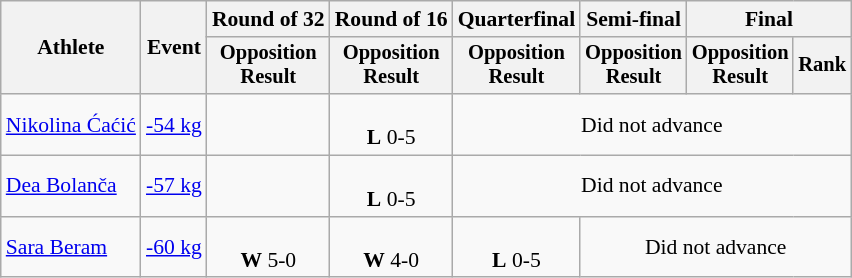<table class=wikitable style=font-size:90%;text-align:center>
<tr>
<th rowspan=2>Athlete</th>
<th rowspan=2>Event</th>
<th>Round of 32</th>
<th>Round of 16</th>
<th>Quarterfinal</th>
<th>Semi-final</th>
<th colspan=2>Final</th>
</tr>
<tr style=font-size:95%>
<th>Opposition<br>Result</th>
<th>Opposition<br>Result</th>
<th>Opposition<br>Result</th>
<th>Opposition<br>Result</th>
<th>Opposition<br>Result</th>
<th>Rank</th>
</tr>
<tr>
<td align=left><a href='#'>Nikolina Ćaćić</a></td>
<td align=left><a href='#'>-54 kg</a></td>
<td></td>
<td><br><strong>L</strong> 0-5</td>
<td colspan="4">Did not advance</td>
</tr>
<tr>
<td align="left"><a href='#'>Dea Bolanča</a></td>
<td align="left"><a href='#'>-57 kg</a></td>
<td></td>
<td><br><strong>L</strong> 0-5</td>
<td colspan="4">Did not advance</td>
</tr>
<tr>
<td align="left"><a href='#'>Sara Beram</a></td>
<td align="left"><a href='#'>-60 kg</a></td>
<td><br><strong>W</strong> 5-0</td>
<td><br><strong>W</strong> 4-0</td>
<td><br><strong>L</strong> 0-5</td>
<td colspan="3">Did not advance</td>
</tr>
</table>
